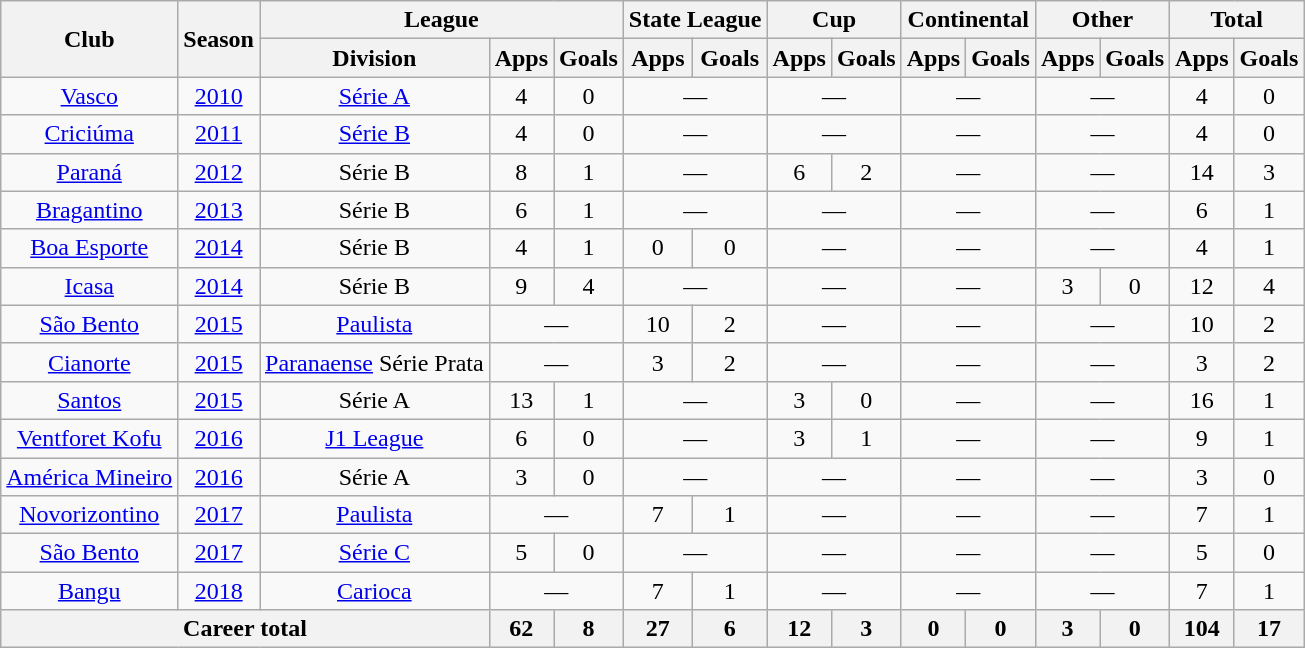<table class="wikitable" style="text-align: center;">
<tr>
<th rowspan="2">Club</th>
<th rowspan="2">Season</th>
<th colspan="3">League</th>
<th colspan="2">State League</th>
<th colspan="2">Cup</th>
<th colspan="2">Continental</th>
<th colspan="2">Other</th>
<th colspan="2">Total</th>
</tr>
<tr>
<th>Division</th>
<th>Apps</th>
<th>Goals</th>
<th>Apps</th>
<th>Goals</th>
<th>Apps</th>
<th>Goals</th>
<th>Apps</th>
<th>Goals</th>
<th>Apps</th>
<th>Goals</th>
<th>Apps</th>
<th>Goals</th>
</tr>
<tr>
<td valign="center"><a href='#'>Vasco</a></td>
<td><a href='#'>2010</a></td>
<td><a href='#'>Série A</a></td>
<td>4</td>
<td>0</td>
<td colspan="2">—</td>
<td colspan="2">—</td>
<td colspan="2">—</td>
<td colspan="2">—</td>
<td>4</td>
<td>0</td>
</tr>
<tr>
<td valign="center"><a href='#'>Criciúma</a></td>
<td><a href='#'>2011</a></td>
<td><a href='#'>Série B</a></td>
<td>4</td>
<td>0</td>
<td colspan="2">—</td>
<td colspan="2">—</td>
<td colspan="2">—</td>
<td colspan="2">—</td>
<td>4</td>
<td>0</td>
</tr>
<tr>
<td valign="center"><a href='#'>Paraná</a></td>
<td><a href='#'>2012</a></td>
<td>Série B</td>
<td>8</td>
<td>1</td>
<td colspan="2">—</td>
<td>6</td>
<td>2</td>
<td colspan="2">—</td>
<td colspan="2">—</td>
<td>14</td>
<td>3</td>
</tr>
<tr>
<td valign="center"><a href='#'>Bragantino</a></td>
<td><a href='#'>2013</a></td>
<td>Série B</td>
<td>6</td>
<td>1</td>
<td colspan="2">—</td>
<td colspan="2">—</td>
<td colspan="2">—</td>
<td colspan="2">—</td>
<td>6</td>
<td>1</td>
</tr>
<tr>
<td valign="center"><a href='#'>Boa Esporte</a></td>
<td><a href='#'>2014</a></td>
<td>Série B</td>
<td>4</td>
<td>1</td>
<td>0</td>
<td>0</td>
<td colspan="2">—</td>
<td colspan="2">—</td>
<td colspan="2">—</td>
<td>4</td>
<td>1</td>
</tr>
<tr>
<td valign="center"><a href='#'>Icasa</a></td>
<td><a href='#'>2014</a></td>
<td>Série B</td>
<td>9</td>
<td>4</td>
<td colspan="2">—</td>
<td colspan="2">—</td>
<td colspan="2">—</td>
<td>3</td>
<td>0</td>
<td>12</td>
<td>4</td>
</tr>
<tr>
<td valign="center"><a href='#'>São Bento</a></td>
<td><a href='#'>2015</a></td>
<td><a href='#'>Paulista</a></td>
<td colspan="2">—</td>
<td>10</td>
<td>2</td>
<td colspan="2">—</td>
<td colspan="2">—</td>
<td colspan="2">—</td>
<td>10</td>
<td>2</td>
</tr>
<tr>
<td valign="center"><a href='#'>Cianorte</a></td>
<td><a href='#'>2015</a></td>
<td><a href='#'>Paranaense</a> Série Prata</td>
<td colspan="2">—</td>
<td>3</td>
<td>2</td>
<td colspan="2">—</td>
<td colspan="2">—</td>
<td colspan="2">—</td>
<td>3</td>
<td>2</td>
</tr>
<tr>
<td valign="center"><a href='#'>Santos</a></td>
<td><a href='#'>2015</a></td>
<td>Série A</td>
<td>13</td>
<td>1</td>
<td colspan="2">—</td>
<td>3</td>
<td>0</td>
<td colspan="2">—</td>
<td colspan="2">—</td>
<td>16</td>
<td>1</td>
</tr>
<tr>
<td valign="center"><a href='#'>Ventforet Kofu</a></td>
<td><a href='#'>2016</a></td>
<td><a href='#'>J1 League</a></td>
<td>6</td>
<td>0</td>
<td colspan="2">—</td>
<td>3</td>
<td>1</td>
<td colspan="2">—</td>
<td colspan="2">—</td>
<td>9</td>
<td>1</td>
</tr>
<tr>
<td valign="center"><a href='#'>América Mineiro</a></td>
<td><a href='#'>2016</a></td>
<td>Série A</td>
<td>3</td>
<td>0</td>
<td colspan="2">—</td>
<td colspan="2">—</td>
<td colspan="2">—</td>
<td colspan="2">—</td>
<td>3</td>
<td>0</td>
</tr>
<tr>
<td valign="center"><a href='#'>Novorizontino</a></td>
<td><a href='#'>2017</a></td>
<td><a href='#'>Paulista</a></td>
<td colspan="2">—</td>
<td>7</td>
<td>1</td>
<td colspan="2">—</td>
<td colspan="2">—</td>
<td colspan="2">—</td>
<td>7</td>
<td>1</td>
</tr>
<tr>
<td valign="center"><a href='#'>São Bento</a></td>
<td><a href='#'>2017</a></td>
<td><a href='#'>Série C</a></td>
<td>5</td>
<td>0</td>
<td colspan="2">—</td>
<td colspan="2">—</td>
<td colspan="2">—</td>
<td colspan="2">—</td>
<td>5</td>
<td>0</td>
</tr>
<tr>
<td valign="center"><a href='#'>Bangu</a></td>
<td><a href='#'>2018</a></td>
<td><a href='#'>Carioca</a></td>
<td colspan="2">—</td>
<td>7</td>
<td>1</td>
<td colspan="2">—</td>
<td colspan="2">—</td>
<td colspan="2">—</td>
<td>7</td>
<td>1</td>
</tr>
<tr>
<th colspan="3"><strong>Career total</strong></th>
<th>62</th>
<th>8</th>
<th>27</th>
<th>6</th>
<th>12</th>
<th>3</th>
<th>0</th>
<th>0</th>
<th>3</th>
<th>0</th>
<th>104</th>
<th>17</th>
</tr>
</table>
